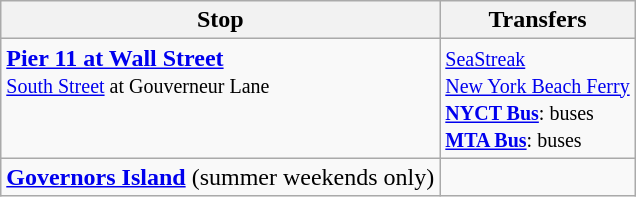<table class="wikitable">
<tr>
<th>Stop</th>
<th>Transfers</th>
</tr>
<tr>
<td valign=top><strong><a href='#'>Pier 11 at Wall Street</a></strong><br><small><a href='#'>South Street</a> at Gouverneur Lane</small><br><small></small></td>
<td><small><a href='#'>SeaStreak</a><br><a href='#'>New York Beach Ferry</a><br><strong><a href='#'>NYCT Bus</a></strong>:  buses<br><strong><a href='#'>MTA Bus</a></strong>:  buses</small></td>
</tr>
<tr>
<td valign=top><strong><a href='#'>Governors Island</a></strong> (summer weekends only)<br><small></small></td>
<td></td>
</tr>
</table>
